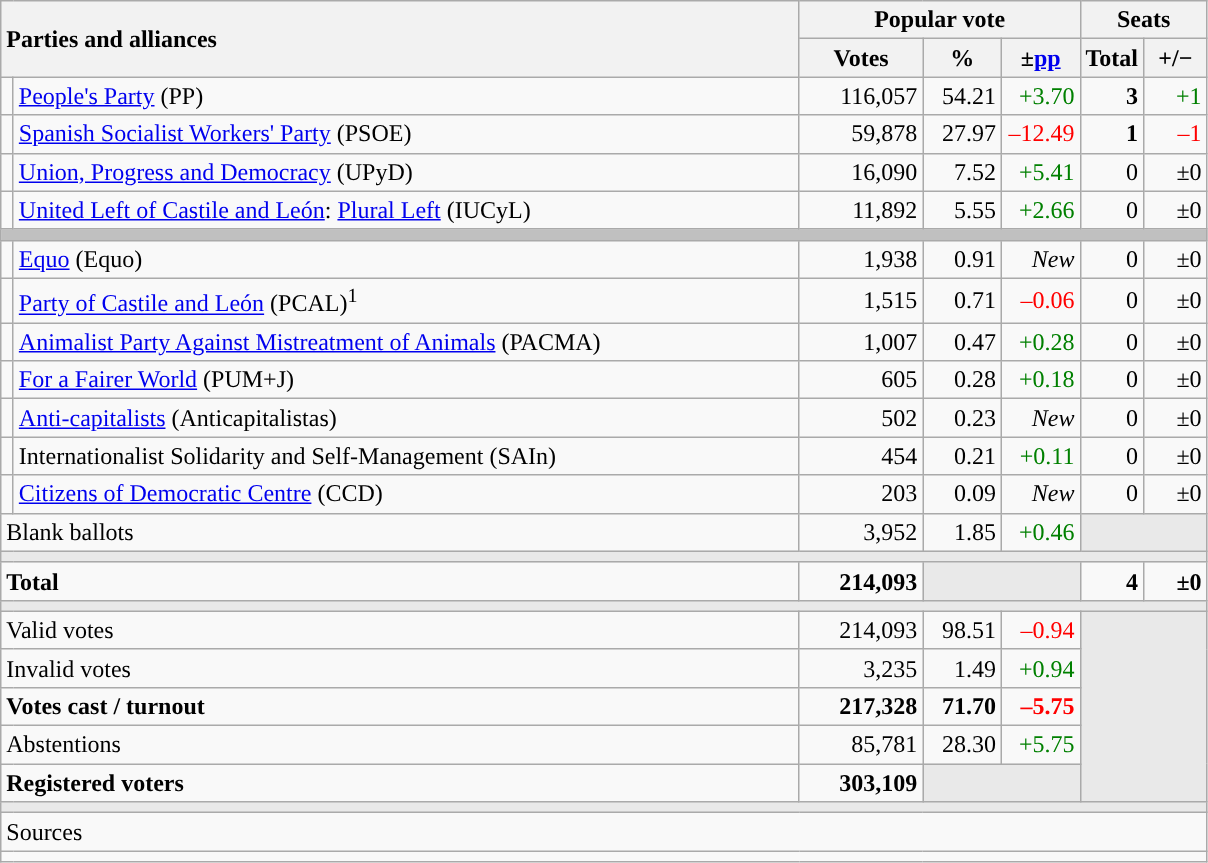<table class="wikitable" style="text-align:right;">
<tr>
<th style="text-align:left;" rowspan="2" colspan="2" width="525">Parties and alliances</th>
<th colspan="3">Popular vote</th>
<th colspan="2">Seats</th>
</tr>
<tr>
<th width="75">Votes</th>
<th width="45">%</th>
<th width="45">±<a href='#'>pp</a></th>
<th width="35">Total</th>
<th width="35">+/−</th>
</tr>
<tr>
<td width="1" style="color:inherit;background:"></td>
<td align="left"><a href='#'>People's Party</a> (PP)</td>
<td>116,057</td>
<td>54.21</td>
<td style="color:green;">+3.70</td>
<td><strong>3</strong></td>
<td style="color:green;">+1</td>
</tr>
<tr>
<td style="color:inherit;background:"></td>
<td align="left"><a href='#'>Spanish Socialist Workers' Party</a> (PSOE)</td>
<td>59,878</td>
<td>27.97</td>
<td style="color:red;">–12.49</td>
<td><strong>1</strong></td>
<td style="color:red;">–1</td>
</tr>
<tr>
<td style="color:inherit;background:"></td>
<td align="left"><a href='#'>Union, Progress and Democracy</a> (UPyD)</td>
<td>16,090</td>
<td>7.52</td>
<td style="color:green;">+5.41</td>
<td>0</td>
<td>±0</td>
</tr>
<tr>
<td style="color:inherit;background:"></td>
<td align="left"><a href='#'>United Left of Castile and León</a>: <a href='#'>Plural Left</a> (IUCyL)</td>
<td>11,892</td>
<td>5.55</td>
<td style="color:green;">+2.66</td>
<td>0</td>
<td>±0</td>
</tr>
<tr>
<td colspan="7" bgcolor="#C0C0C0"></td>
</tr>
<tr>
<td style="color:inherit;background:"></td>
<td align="left"><a href='#'>Equo</a> (Equo)</td>
<td>1,938</td>
<td>0.91</td>
<td><em>New</em></td>
<td>0</td>
<td>±0</td>
</tr>
<tr>
<td style="color:inherit;background:"></td>
<td align="left"><a href='#'>Party of Castile and León</a> (PCAL)<sup>1</sup></td>
<td>1,515</td>
<td>0.71</td>
<td style="color:red;">–0.06</td>
<td>0</td>
<td>±0</td>
</tr>
<tr>
<td style="color:inherit;background:"></td>
<td align="left"><a href='#'>Animalist Party Against Mistreatment of Animals</a> (PACMA)</td>
<td>1,007</td>
<td>0.47</td>
<td style="color:green;">+0.28</td>
<td>0</td>
<td>±0</td>
</tr>
<tr>
<td style="color:inherit;background:"></td>
<td align="left"><a href='#'>For a Fairer World</a> (PUM+J)</td>
<td>605</td>
<td>0.28</td>
<td style="color:green;">+0.18</td>
<td>0</td>
<td>±0</td>
</tr>
<tr>
<td style="color:inherit;background:"></td>
<td align="left"><a href='#'>Anti-capitalists</a> (Anticapitalistas)</td>
<td>502</td>
<td>0.23</td>
<td><em>New</em></td>
<td>0</td>
<td>±0</td>
</tr>
<tr>
<td style="color:inherit;background:"></td>
<td align="left">Internationalist Solidarity and Self-Management (SAIn)</td>
<td>454</td>
<td>0.21</td>
<td style="color:green;">+0.11</td>
<td>0</td>
<td>±0</td>
</tr>
<tr>
<td style="color:inherit;background:"></td>
<td align="left"><a href='#'>Citizens of Democratic Centre</a> (CCD)</td>
<td>203</td>
<td>0.09</td>
<td><em>New</em></td>
<td>0</td>
<td>±0</td>
</tr>
<tr>
<td align="left" colspan="2">Blank ballots</td>
<td>3,952</td>
<td>1.85</td>
<td style="color:green;">+0.46</td>
<td bgcolor="#E9E9E9" colspan="2"></td>
</tr>
<tr>
<td colspan="7" bgcolor="#E9E9E9"></td>
</tr>
<tr style="font-weight:bold;">
<td align="left" colspan="2">Total</td>
<td>214,093</td>
<td bgcolor="#E9E9E9" colspan="2"></td>
<td>4</td>
<td>±0</td>
</tr>
<tr>
<td colspan="7" bgcolor="#E9E9E9"></td>
</tr>
<tr>
<td align="left" colspan="2">Valid votes</td>
<td>214,093</td>
<td>98.51</td>
<td style="color:red;">–0.94</td>
<td bgcolor="#E9E9E9" colspan="2" rowspan="5"></td>
</tr>
<tr>
<td align="left" colspan="2">Invalid votes</td>
<td>3,235</td>
<td>1.49</td>
<td style="color:green;">+0.94</td>
</tr>
<tr style="font-weight:bold;">
<td align="left" colspan="2">Votes cast / turnout</td>
<td>217,328</td>
<td>71.70</td>
<td style="color:red;">–5.75</td>
</tr>
<tr>
<td align="left" colspan="2">Abstentions</td>
<td>85,781</td>
<td>28.30</td>
<td style="color:green;">+5.75</td>
</tr>
<tr style="font-weight:bold;">
<td align="left" colspan="2">Registered voters</td>
<td>303,109</td>
<td bgcolor="#E9E9E9" colspan="2"></td>
</tr>
<tr>
<td colspan="7" bgcolor="#E9E9E9"></td>
</tr>
<tr>
<td align="left" colspan="7">Sources</td>
</tr>
<tr>
<td colspan="7" style="text-align:left; max-width:790px;"></td>
</tr>
</table>
